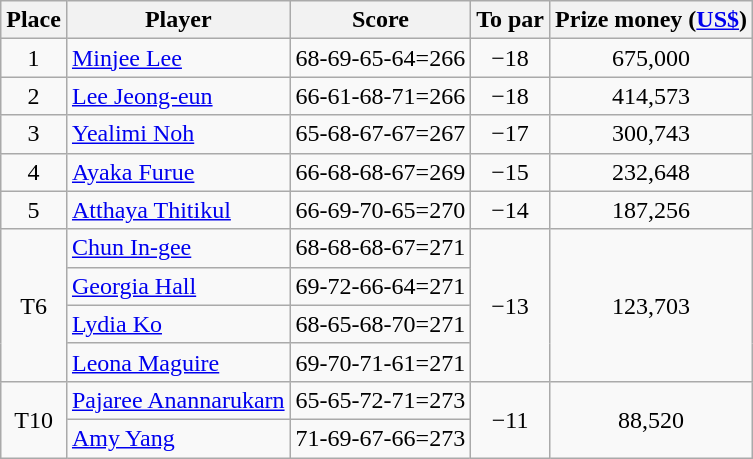<table class="wikitable">
<tr>
<th>Place</th>
<th>Player</th>
<th>Score</th>
<th>To par</th>
<th>Prize money (<a href='#'>US$</a>)</th>
</tr>
<tr>
<td align=center>1</td>
<td> <a href='#'>Minjee Lee</a></td>
<td>68-69-65-64=266</td>
<td align=center>−18</td>
<td align=center>675,000</td>
</tr>
<tr>
<td align=center>2</td>
<td> <a href='#'>Lee Jeong-eun</a></td>
<td>66-61-68-71=266</td>
<td align=center>−18</td>
<td align=center>414,573</td>
</tr>
<tr>
<td align=center>3</td>
<td> <a href='#'>Yealimi Noh</a></td>
<td>65-68-67-67=267</td>
<td align=center>−17</td>
<td align=center>300,743</td>
</tr>
<tr>
<td align=center>4</td>
<td> <a href='#'>Ayaka Furue</a></td>
<td>66-68-68-67=269</td>
<td align=center>−15</td>
<td align=center>232,648</td>
</tr>
<tr>
<td align=center>5</td>
<td> <a href='#'>Atthaya Thitikul</a></td>
<td>66-69-70-65=270</td>
<td align=center>−14</td>
<td align=center>187,256</td>
</tr>
<tr>
<td align=center rowspan=4>T6</td>
<td> <a href='#'>Chun In-gee</a></td>
<td>68-68-68-67=271</td>
<td align=center rowspan=4>−13</td>
<td align=center rowspan=4>123,703</td>
</tr>
<tr>
<td> <a href='#'>Georgia Hall</a></td>
<td>69-72-66-64=271</td>
</tr>
<tr>
<td> <a href='#'>Lydia Ko</a></td>
<td>68-65-68-70=271</td>
</tr>
<tr>
<td> <a href='#'>Leona Maguire</a></td>
<td>69-70-71-61=271</td>
</tr>
<tr>
<td align=center rowspan=2>T10</td>
<td> <a href='#'>Pajaree Anannarukarn</a></td>
<td>65-65-72-71=273</td>
<td align=center rowspan=2>−11</td>
<td align=center rowspan=2>88,520</td>
</tr>
<tr>
<td> <a href='#'>Amy Yang</a></td>
<td>71-69-67-66=273</td>
</tr>
</table>
